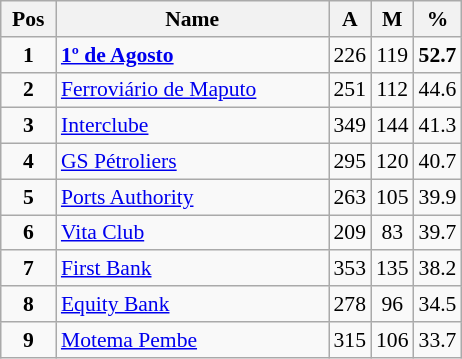<table class="wikitable" style="text-align:center; font-size:90%;">
<tr>
<th width=30px>Pos</th>
<th width=175px>Name</th>
<th width=20px>A</th>
<th width=20px>M</th>
<th width=25px>%</th>
</tr>
<tr>
<td><strong>1</strong></td>
<td align=left> <strong><a href='#'>1º de Agosto</a></strong></td>
<td>226</td>
<td>119</td>
<td align=center><strong>52.7</strong></td>
</tr>
<tr>
<td><strong>2</strong></td>
<td align=left> <a href='#'>Ferroviário de Maputo</a></td>
<td>251</td>
<td>112</td>
<td align=center>44.6</td>
</tr>
<tr>
<td><strong>3</strong></td>
<td align=left> <a href='#'>Interclube</a></td>
<td>349</td>
<td>144</td>
<td align=center>41.3</td>
</tr>
<tr>
<td><strong>4</strong></td>
<td align=left> <a href='#'>GS Pétroliers</a></td>
<td>295</td>
<td>120</td>
<td>40.7</td>
</tr>
<tr>
<td><strong>5</strong></td>
<td align=left> <a href='#'>Ports Authority</a></td>
<td>263</td>
<td>105</td>
<td align=center>39.9</td>
</tr>
<tr>
<td><strong>6</strong></td>
<td align=left> <a href='#'>Vita Club</a></td>
<td>209</td>
<td>83</td>
<td align=center>39.7</td>
</tr>
<tr>
<td><strong>7</strong></td>
<td align=left> <a href='#'>First Bank</a></td>
<td>353</td>
<td>135</td>
<td align=center>38.2</td>
</tr>
<tr>
<td><strong>8</strong></td>
<td align=left> <a href='#'>Equity Bank</a></td>
<td>278</td>
<td>96</td>
<td align=center>34.5</td>
</tr>
<tr>
<td><strong>9</strong></td>
<td align=left> <a href='#'>Motema Pembe</a></td>
<td>315</td>
<td>106</td>
<td align=center>33.7</td>
</tr>
</table>
